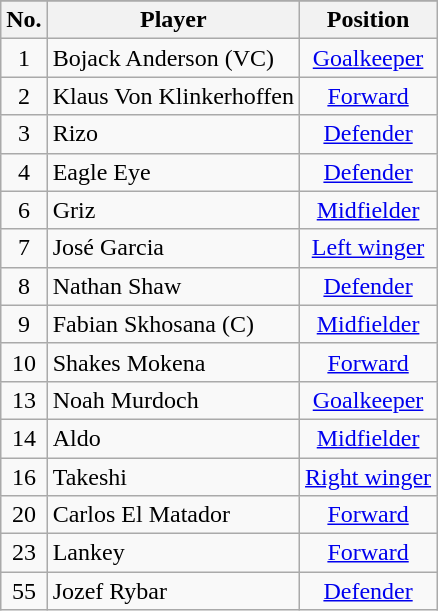<table class="wikitable sortable nowrap" style="text-align:center">
<tr>
</tr>
<tr>
<th>No.</th>
<th>Player</th>
<th>Position</th>
</tr>
<tr>
<td rowspan="1">1</td>
<td align="left"> Bojack Anderson (VC)</td>
<td><a href='#'>Goalkeeper</a></td>
</tr>
<tr>
<td>2</td>
<td align="left"> Klaus Von Klinkerhoffen</td>
<td><a href='#'>Forward</a></td>
</tr>
<tr>
<td>3</td>
<td align="left"> Rizo</td>
<td><a href='#'>Defender</a></td>
</tr>
<tr>
<td>4</td>
<td align="left"> Eagle Eye</td>
<td><a href='#'>Defender</a></td>
</tr>
<tr>
<td>6</td>
<td align="left"> Griz</td>
<td><a href='#'>Midfielder</a></td>
</tr>
<tr>
<td>7</td>
<td align="left"> José Garcia</td>
<td><a href='#'>Left winger</a></td>
</tr>
<tr>
<td>8</td>
<td align="left"> Nathan Shaw</td>
<td><a href='#'>Defender</a></td>
</tr>
<tr>
<td>9</td>
<td align="left"> Fabian Skhosana (C)</td>
<td><a href='#'>Midfielder</a></td>
</tr>
<tr>
<td>10</td>
<td align="left"> Shakes Mokena</td>
<td><a href='#'>Forward</a></td>
</tr>
<tr>
<td>13</td>
<td align="left"> Noah Murdoch</td>
<td><a href='#'>Goalkeeper</a></td>
</tr>
<tr>
<td>14</td>
<td align="left"> Aldo</td>
<td><a href='#'>Midfielder</a></td>
</tr>
<tr>
<td>16</td>
<td align="left"> Takeshi</td>
<td><a href='#'>Right winger</a></td>
</tr>
<tr>
<td>20</td>
<td align="left"> Carlos El Matador</td>
<td><a href='#'>Forward</a></td>
</tr>
<tr>
<td>23</td>
<td align="left"> Lankey</td>
<td><a href='#'>Forward</a></td>
</tr>
<tr>
<td>55</td>
<td align="left"> Jozef Rybar</td>
<td><a href='#'>Defender</a></td>
</tr>
</table>
